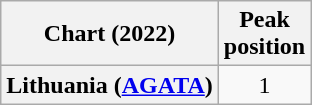<table class="wikitable plainrowheaders" style="text-align:center;">
<tr>
<th scope="col">Chart (2022)</th>
<th scope="col">Peak<br>position</th>
</tr>
<tr>
<th scope="row">Lithuania (<a href='#'>AGATA</a>)</th>
<td>1</td>
</tr>
</table>
